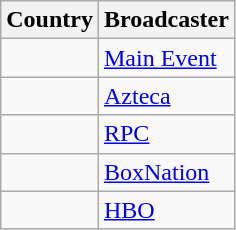<table class="wikitable">
<tr>
<th align=center>Country</th>
<th align=center>Broadcaster</th>
</tr>
<tr>
<td></td>
<td><a href='#'>Main Event</a></td>
</tr>
<tr>
<td></td>
<td><a href='#'>Azteca</a></td>
</tr>
<tr>
<td></td>
<td><a href='#'>RPC</a></td>
</tr>
<tr>
<td></td>
<td><a href='#'>BoxNation</a></td>
</tr>
<tr>
<td></td>
<td><a href='#'>HBO</a></td>
</tr>
</table>
